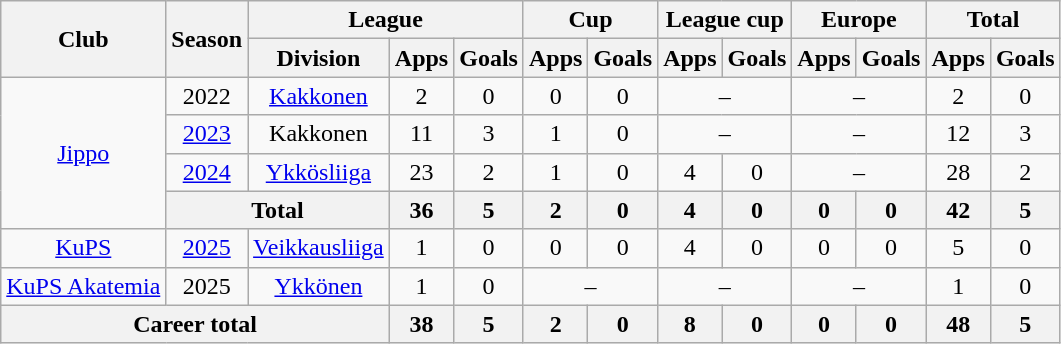<table class="wikitable" style="text-align:center">
<tr>
<th rowspan="2">Club</th>
<th rowspan="2">Season</th>
<th colspan="3">League</th>
<th colspan="2">Cup</th>
<th colspan="2">League cup</th>
<th colspan="2">Europe</th>
<th colspan="2">Total</th>
</tr>
<tr>
<th>Division</th>
<th>Apps</th>
<th>Goals</th>
<th>Apps</th>
<th>Goals</th>
<th>Apps</th>
<th>Goals</th>
<th>Apps</th>
<th>Goals</th>
<th>Apps</th>
<th>Goals</th>
</tr>
<tr>
<td rowspan="4"><a href='#'>Jippo</a></td>
<td>2022</td>
<td><a href='#'>Kakkonen</a></td>
<td>2</td>
<td>0</td>
<td>0</td>
<td>0</td>
<td colspan=2>–</td>
<td colspan=2>–</td>
<td>2</td>
<td>0</td>
</tr>
<tr>
<td><a href='#'>2023</a></td>
<td>Kakkonen</td>
<td>11</td>
<td>3</td>
<td>1</td>
<td>0</td>
<td colspan=2>–</td>
<td colspan=2>–</td>
<td>12</td>
<td>3</td>
</tr>
<tr>
<td><a href='#'>2024</a></td>
<td><a href='#'>Ykkösliiga</a></td>
<td>23</td>
<td>2</td>
<td>1</td>
<td>0</td>
<td>4</td>
<td>0</td>
<td colspan=2>–</td>
<td>28</td>
<td>2</td>
</tr>
<tr>
<th colspan=2>Total</th>
<th>36</th>
<th>5</th>
<th>2</th>
<th>0</th>
<th>4</th>
<th>0</th>
<th>0</th>
<th>0</th>
<th>42</th>
<th>5</th>
</tr>
<tr>
<td><a href='#'>KuPS</a></td>
<td><a href='#'>2025</a></td>
<td><a href='#'>Veikkausliiga</a></td>
<td>1</td>
<td>0</td>
<td>0</td>
<td>0</td>
<td>4</td>
<td>0</td>
<td>0</td>
<td>0</td>
<td>5</td>
<td>0</td>
</tr>
<tr>
<td><a href='#'>KuPS Akatemia</a></td>
<td>2025</td>
<td><a href='#'>Ykkönen</a></td>
<td>1</td>
<td>0</td>
<td colspan=2>–</td>
<td colspan=2>–</td>
<td colspan=2>–</td>
<td>1</td>
<td>0</td>
</tr>
<tr>
<th colspan="3">Career total</th>
<th>38</th>
<th>5</th>
<th>2</th>
<th>0</th>
<th>8</th>
<th>0</th>
<th>0</th>
<th>0</th>
<th>48</th>
<th>5</th>
</tr>
</table>
